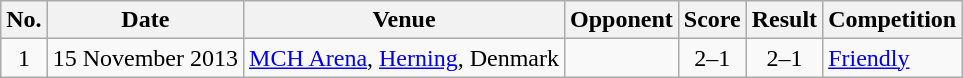<table class="wikitable sortable">
<tr>
<th scope="col">No.</th>
<th scope="col">Date</th>
<th scope="col">Venue</th>
<th scope="col">Opponent</th>
<th scope="col">Score</th>
<th scope="col">Result</th>
<th scope="col">Competition</th>
</tr>
<tr>
<td align="center">1</td>
<td>15 November 2013</td>
<td><a href='#'>MCH Arena</a>, <a href='#'>Herning</a>, Denmark</td>
<td></td>
<td align="center">2–1</td>
<td align="center">2–1</td>
<td><a href='#'>Friendly</a></td>
</tr>
</table>
